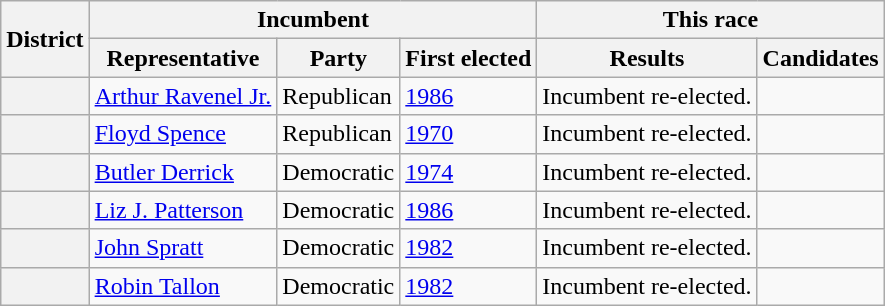<table class=wikitable>
<tr>
<th rowspan=2>District</th>
<th colspan=3>Incumbent</th>
<th colspan=2>This race</th>
</tr>
<tr>
<th>Representative</th>
<th>Party</th>
<th>First elected</th>
<th>Results</th>
<th>Candidates</th>
</tr>
<tr>
<th></th>
<td><a href='#'>Arthur Ravenel Jr.</a></td>
<td>Republican</td>
<td><a href='#'>1986</a></td>
<td>Incumbent re-elected.</td>
<td nowrap></td>
</tr>
<tr>
<th></th>
<td><a href='#'>Floyd Spence</a></td>
<td>Republican</td>
<td><a href='#'>1970</a></td>
<td>Incumbent re-elected.</td>
<td nowrap></td>
</tr>
<tr>
<th></th>
<td><a href='#'>Butler Derrick</a></td>
<td>Democratic</td>
<td><a href='#'>1974</a></td>
<td>Incumbent re-elected.</td>
<td nowrap></td>
</tr>
<tr>
<th></th>
<td><a href='#'>Liz J. Patterson</a></td>
<td>Democratic</td>
<td><a href='#'>1986</a></td>
<td>Incumbent re-elected.</td>
<td nowrap></td>
</tr>
<tr>
<th></th>
<td><a href='#'>John Spratt</a></td>
<td>Democratic</td>
<td><a href='#'>1982</a></td>
<td>Incumbent re-elected.</td>
<td nowrap></td>
</tr>
<tr>
<th></th>
<td><a href='#'>Robin Tallon</a></td>
<td>Democratic</td>
<td><a href='#'>1982</a></td>
<td>Incumbent re-elected.</td>
<td nowrap></td>
</tr>
</table>
